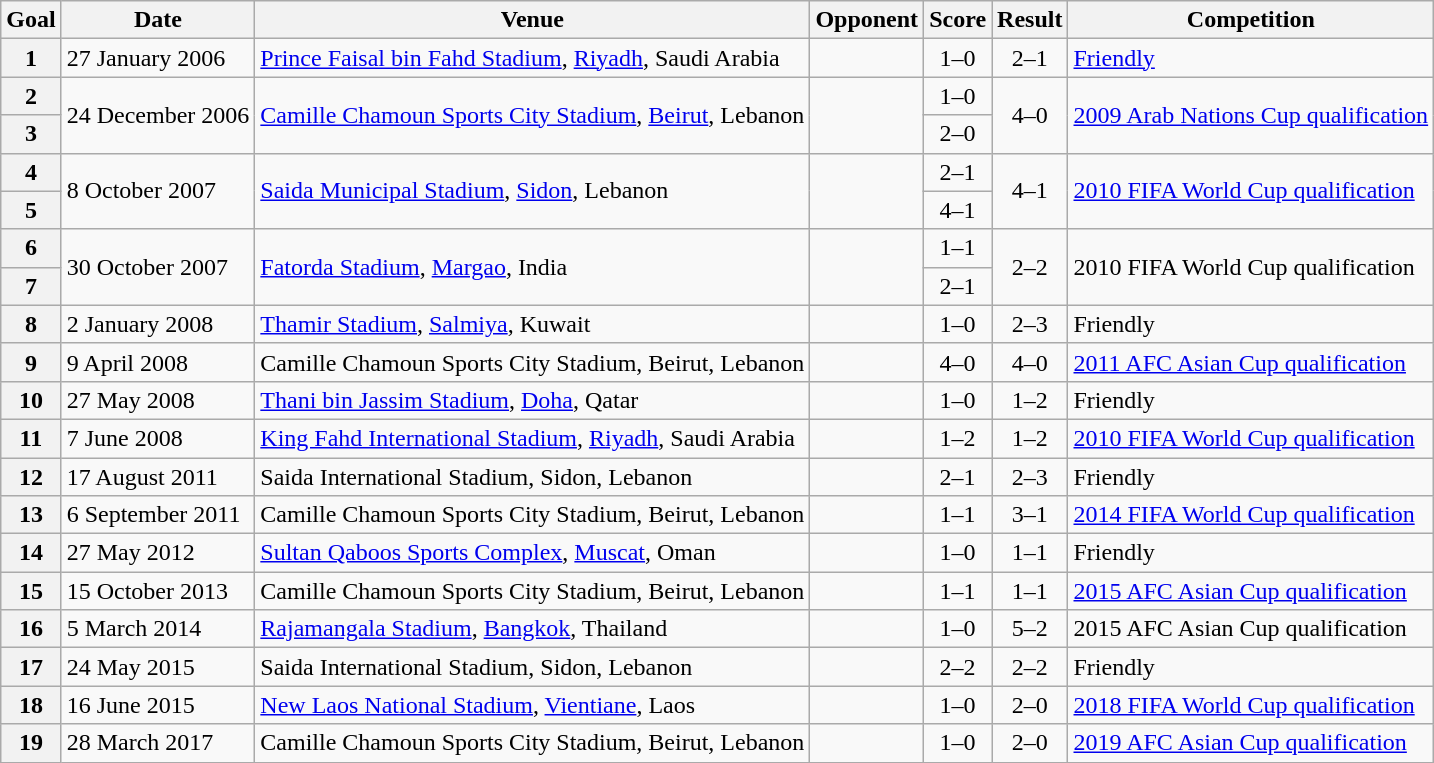<table class="wikitable plainrowheaders sortable">
<tr>
<th>Goal</th>
<th>Date</th>
<th>Venue</th>
<th>Opponent</th>
<th>Score</th>
<th>Result</th>
<th>Competition</th>
</tr>
<tr>
<th>1</th>
<td>27 January 2006</td>
<td><a href='#'>Prince Faisal bin Fahd Stadium</a>, <a href='#'>Riyadh</a>, Saudi Arabia</td>
<td></td>
<td align="center">1–0</td>
<td align="center">2–1</td>
<td><a href='#'>Friendly</a></td>
</tr>
<tr>
<th>2</th>
<td rowspan="2">24 December 2006</td>
<td rowspan="2"><a href='#'>Camille Chamoun Sports City Stadium</a>, <a href='#'>Beirut</a>, Lebanon</td>
<td rowspan="2"></td>
<td align="center">1–0</td>
<td rowspan="2" style="text-align:center">4–0</td>
<td rowspan="2"><a href='#'>2009 Arab Nations Cup qualification</a></td>
</tr>
<tr>
<th>3</th>
<td align="center">2–0</td>
</tr>
<tr>
<th>4</th>
<td rowspan="2">8 October 2007</td>
<td rowspan="2"><a href='#'>Saida Municipal Stadium</a>, <a href='#'>Sidon</a>, Lebanon</td>
<td rowspan="2"></td>
<td align="center">2–1</td>
<td rowspan="2" style="text-align:center">4–1</td>
<td rowspan="2"><a href='#'>2010 FIFA World Cup qualification</a></td>
</tr>
<tr>
<th>5</th>
<td align="center">4–1</td>
</tr>
<tr>
<th>6</th>
<td rowspan="2">30 October 2007</td>
<td rowspan="2"><a href='#'>Fatorda Stadium</a>, <a href='#'>Margao</a>, India</td>
<td rowspan="2"></td>
<td align="center">1–1</td>
<td rowspan="2" style="text-align:center">2–2</td>
<td rowspan="2">2010 FIFA World Cup qualification</td>
</tr>
<tr>
<th>7</th>
<td align="center">2–1</td>
</tr>
<tr>
<th>8</th>
<td>2 January 2008</td>
<td><a href='#'>Thamir Stadium</a>, <a href='#'>Salmiya</a>, Kuwait</td>
<td></td>
<td align="center">1–0</td>
<td align="center">2–3</td>
<td>Friendly</td>
</tr>
<tr>
<th>9</th>
<td>9 April 2008</td>
<td>Camille Chamoun Sports City Stadium, Beirut, Lebanon</td>
<td></td>
<td align="center">4–0</td>
<td align="center">4–0</td>
<td><a href='#'>2011 AFC Asian Cup qualification</a></td>
</tr>
<tr>
<th>10</th>
<td>27 May 2008</td>
<td><a href='#'>Thani bin Jassim Stadium</a>, <a href='#'>Doha</a>, Qatar</td>
<td></td>
<td align="center">1–0</td>
<td align="center">1–2</td>
<td>Friendly</td>
</tr>
<tr>
<th>11</th>
<td>7 June 2008</td>
<td><a href='#'>King Fahd International Stadium</a>, <a href='#'>Riyadh</a>, Saudi Arabia</td>
<td></td>
<td align="center">1–2</td>
<td align="center">1–2</td>
<td><a href='#'>2010 FIFA World Cup qualification</a></td>
</tr>
<tr>
<th>12</th>
<td>17 August 2011</td>
<td>Saida International Stadium, Sidon, Lebanon</td>
<td></td>
<td align="center">2–1</td>
<td align="center">2–3</td>
<td>Friendly</td>
</tr>
<tr>
<th>13</th>
<td>6 September 2011</td>
<td>Camille Chamoun Sports City Stadium, Beirut, Lebanon</td>
<td></td>
<td align="center">1–1</td>
<td align="center">3–1</td>
<td><a href='#'>2014 FIFA World Cup qualification</a></td>
</tr>
<tr>
<th>14</th>
<td>27 May 2012</td>
<td><a href='#'>Sultan Qaboos Sports Complex</a>, <a href='#'>Muscat</a>, Oman</td>
<td></td>
<td align="center">1–0</td>
<td align="center">1–1</td>
<td>Friendly</td>
</tr>
<tr>
<th>15</th>
<td>15 October 2013</td>
<td>Camille Chamoun Sports City Stadium, Beirut, Lebanon</td>
<td></td>
<td align="center">1–1</td>
<td align="center">1–1</td>
<td><a href='#'>2015 AFC Asian Cup qualification</a></td>
</tr>
<tr>
<th>16</th>
<td>5 March 2014</td>
<td><a href='#'>Rajamangala Stadium</a>, <a href='#'>Bangkok</a>, Thailand</td>
<td></td>
<td align="center">1–0</td>
<td align="center">5–2</td>
<td>2015 AFC Asian Cup qualification</td>
</tr>
<tr>
<th>17</th>
<td>24 May 2015</td>
<td>Saida International Stadium, Sidon, Lebanon</td>
<td></td>
<td align="center">2–2</td>
<td align="center">2–2</td>
<td>Friendly</td>
</tr>
<tr>
<th>18</th>
<td>16 June 2015</td>
<td><a href='#'>New Laos National Stadium</a>, <a href='#'>Vientiane</a>, Laos</td>
<td></td>
<td align="center">1–0</td>
<td align="center">2–0</td>
<td><a href='#'>2018 FIFA World Cup qualification</a></td>
</tr>
<tr>
<th>19</th>
<td>28 March 2017</td>
<td>Camille Chamoun Sports City Stadium, Beirut, Lebanon</td>
<td></td>
<td align="center">1–0</td>
<td align="center">2–0</td>
<td><a href='#'>2019 AFC Asian Cup qualification</a></td>
</tr>
</table>
